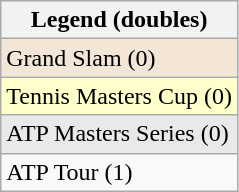<table class="wikitable">
<tr>
<th>Legend (doubles)</th>
</tr>
<tr bgcolor=#f3e6d7>
<td>Grand Slam (0)</td>
</tr>
<tr bgcolor=#ffffcc>
<td>Tennis Masters Cup (0)</td>
</tr>
<tr bgcolor=#e9e9e9>
<td>ATP Masters Series (0)</td>
</tr>
<tr>
<td>ATP Tour (1)</td>
</tr>
</table>
